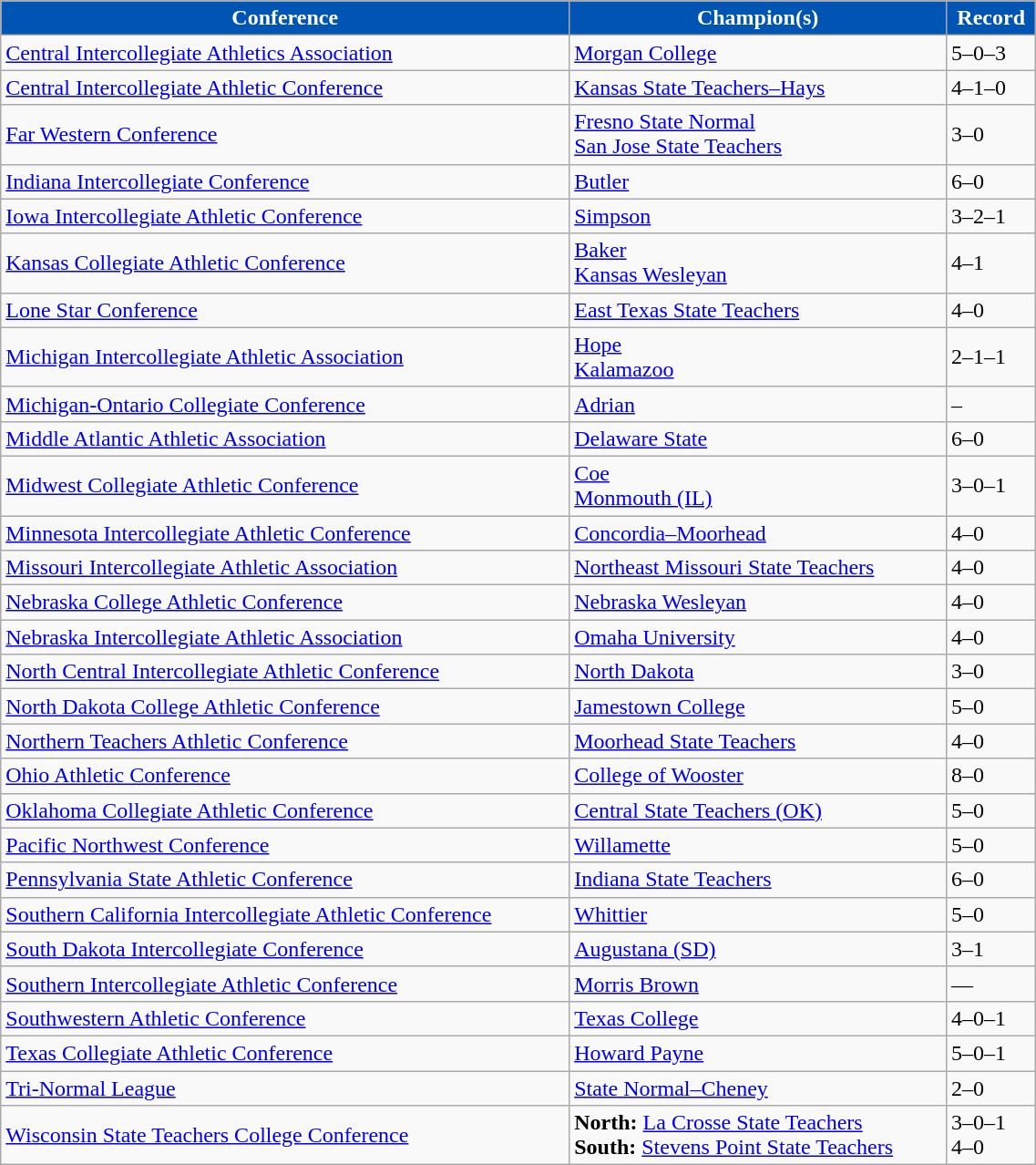<table class="wikitable" width="60%">
<tr>
<th style="background:#0054B3; color:#FFFFFF;">Conference</th>
<th style="background:#0054B3; color:#FFFFFF;">Champion(s)</th>
<th style="background:#0054B3; color:#FFFFFF;">Record</th>
</tr>
<tr align="left">
<td><a href='#'>Central Intercollegiate Athletics Association</a></td>
<td><a href='#'>Morgan College</a></td>
<td>5–0–3</td>
</tr>
<tr align="left">
<td><a href='#'>Central Intercollegiate Athletic Conference</a></td>
<td><a href='#'>Kansas State Teachers–Hays</a></td>
<td>4–1–0</td>
</tr>
<tr align="left">
<td><a href='#'>Far Western Conference</a></td>
<td><a href='#'>Fresno State Normal</a><br><a href='#'>San Jose State Teachers</a></td>
<td>3–0</td>
</tr>
<tr align="left">
<td><a href='#'>Indiana Intercollegiate Conference</a></td>
<td><a href='#'>Butler</a></td>
<td>6–0</td>
</tr>
<tr align="left">
<td><a href='#'>Iowa Intercollegiate Athletic Conference</a></td>
<td><a href='#'>Simpson</a></td>
<td>3–2–1</td>
</tr>
<tr align="left">
<td><a href='#'>Kansas Collegiate Athletic Conference</a></td>
<td><a href='#'>Baker</a><br><a href='#'>Kansas Wesleyan</a></td>
<td>4–1</td>
</tr>
<tr align="left">
<td><a href='#'>Lone Star Conference</a></td>
<td><a href='#'>East Texas State Teachers</a></td>
<td>4–0</td>
</tr>
<tr align="left">
<td><a href='#'>Michigan Intercollegiate Athletic Association</a></td>
<td><a href='#'>Hope</a><br><a href='#'>Kalamazoo</a></td>
<td>2–1–1</td>
</tr>
<tr align="left">
<td><a href='#'>Michigan-Ontario Collegiate Conference</a></td>
<td><a href='#'>Adrian</a></td>
<td>–</td>
</tr>
<tr align="left">
<td><a href='#'>Middle Atlantic Athletic Association</a></td>
<td><a href='#'>Delaware State</a></td>
<td>6–0</td>
</tr>
<tr align="left">
<td><a href='#'>Midwest Collegiate Athletic Conference</a></td>
<td><a href='#'>Coe</a><br><a href='#'>Monmouth (IL)</a></td>
<td>3–0–1</td>
</tr>
<tr align="left">
<td><a href='#'>Minnesota Intercollegiate Athletic Conference</a></td>
<td><a href='#'>Concordia–Moorhead</a></td>
<td>4–0</td>
</tr>
<tr align="left">
<td><a href='#'>Missouri Intercollegiate Athletic Association</a></td>
<td><a href='#'>Northeast Missouri State Teachers</a></td>
<td>4–0</td>
</tr>
<tr align="left">
<td><a href='#'>Nebraska College Athletic Conference</a></td>
<td><a href='#'>Nebraska Wesleyan</a></td>
<td>4–0</td>
</tr>
<tr align="left">
<td><a href='#'>Nebraska Intercollegiate Athletic Association</a></td>
<td><a href='#'>Omaha University</a></td>
<td>4–0</td>
</tr>
<tr align="left">
<td><a href='#'>North Central Intercollegiate Athletic Conference</a></td>
<td><a href='#'>North Dakota</a></td>
<td>3–0</td>
</tr>
<tr align="left">
<td><a href='#'>North Dakota College Athletic Conference</a></td>
<td><a href='#'>Jamestown College</a></td>
<td>5–0</td>
</tr>
<tr align="left">
<td><a href='#'>Northern Teachers Athletic Conference</a></td>
<td><a href='#'>Moorhead State Teachers</a></td>
<td>4–0</td>
</tr>
<tr align="left">
<td><a href='#'>Ohio Athletic Conference</a></td>
<td><a href='#'>College of Wooster</a></td>
<td>8–0</td>
</tr>
<tr align="left">
<td><a href='#'>Oklahoma Collegiate Athletic Conference</a></td>
<td><a href='#'>Central State Teachers (OK)</a></td>
<td>5–0</td>
</tr>
<tr align="left">
<td><a href='#'>Pacific Northwest Conference</a></td>
<td><a href='#'>Willamette</a></td>
<td>5–0</td>
</tr>
<tr align="left">
<td><a href='#'>Pennsylvania State Athletic Conference</a></td>
<td><a href='#'>Indiana State Teachers</a></td>
<td>6–0</td>
</tr>
<tr align="left">
<td><a href='#'>Southern California Intercollegiate Athletic Conference</a></td>
<td><a href='#'>Whittier</a></td>
<td>5–0</td>
</tr>
<tr align="left">
<td><a href='#'>South Dakota Intercollegiate Conference</a></td>
<td><a href='#'>Augustana (SD)</a></td>
<td>3–1</td>
</tr>
<tr align="left">
<td><a href='#'>Southern Intercollegiate Athletic Conference</a></td>
<td><a href='#'>Morris Brown</a></td>
<td>—</td>
</tr>
<tr align="left">
<td><a href='#'>Southwestern Athletic Conference</a></td>
<td><a href='#'>Texas College</a></td>
<td>4–0–1</td>
</tr>
<tr align="left">
<td><a href='#'>Texas Collegiate Athletic Conference</a></td>
<td><a href='#'>Howard Payne</a></td>
<td>5–0–1</td>
</tr>
<tr align="left">
<td><a href='#'>Tri-Normal League</a></td>
<td><a href='#'>State Normal–Cheney</a></td>
<td>2–0</td>
</tr>
<tr align="left">
<td><a href='#'>Wisconsin State Teachers College Conference</a></td>
<td><strong>North:</strong> <a href='#'>La Crosse State Teachers</a><br><strong>South:</strong> <a href='#'>Stevens Point State Teachers</a></td>
<td>3–0–1<br>4–0</td>
</tr>
</table>
